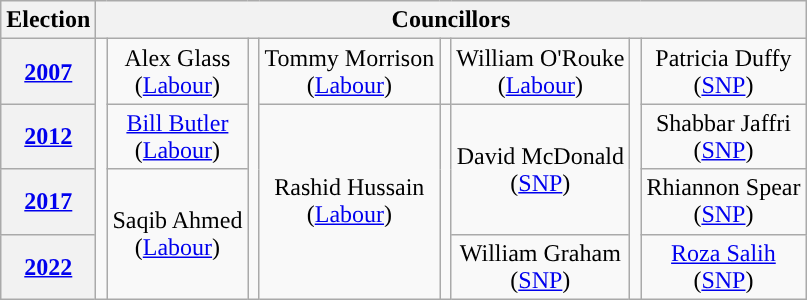<table class="wikitable" style="text-align:center">
<tr>
<th>Election</th>
<th colspan=8>Councillors</th>
</tr>
<tr>
<th><a href='#'>2007</a></th>
<td rowspan=4; style="background-color: "></td>
<td rowspan=1>Alex Glass<br>(<a href='#'>Labour</a>)</td>
<td rowspan=4; style="background-color: "></td>
<td rowspan=1>Tommy Morrison<br>(<a href='#'>Labour</a>)</td>
<td rowspan=1; style="background-color: "></td>
<td rowspan=1>William O'Rouke<br>(<a href='#'>Labour</a>)</td>
<td rowspan=4; style="background-color: "></td>
<td rowspan=1>Patricia Duffy<br>(<a href='#'>SNP</a>)</td>
</tr>
<tr>
<th><a href='#'>2012</a></th>
<td rowspan=1><a href='#'>Bill Butler</a><br>(<a href='#'>Labour</a>)</td>
<td rowspan=3>Rashid Hussain<br>(<a href='#'>Labour</a>)</td>
<td rowspan=3; style="background-color: "></td>
<td rowspan=2>David McDonald<br>(<a href='#'>SNP</a>)</td>
<td rowspan=1>Shabbar Jaffri<br>(<a href='#'>SNP</a>)</td>
</tr>
<tr>
<th><a href='#'>2017</a></th>
<td rowspan=2>Saqib Ahmed<br>(<a href='#'>Labour</a>)</td>
<td rowspan=1>Rhiannon Spear<br>(<a href='#'>SNP</a>)</td>
</tr>
<tr>
<th><a href='#'>2022</a></th>
<td rowspan=1>William Graham<br>(<a href='#'>SNP</a>)</td>
<td rowspan=1><a href='#'>Roza Salih</a><br>(<a href='#'>SNP</a>)</td>
</tr>
</table>
